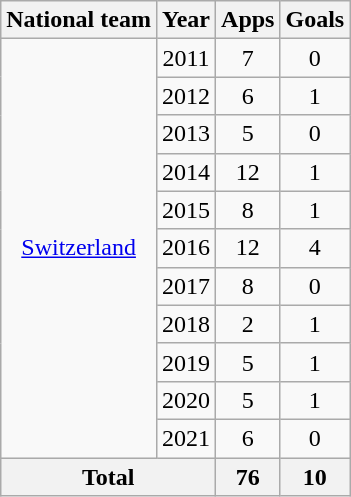<table class="wikitable" style="text-align:center">
<tr>
<th>National team</th>
<th>Year</th>
<th>Apps</th>
<th>Goals</th>
</tr>
<tr>
<td rowspan="11"><a href='#'>Switzerland</a></td>
<td>2011</td>
<td>7</td>
<td>0</td>
</tr>
<tr>
<td>2012</td>
<td>6</td>
<td>1</td>
</tr>
<tr>
<td>2013</td>
<td>5</td>
<td>0</td>
</tr>
<tr>
<td>2014</td>
<td>12</td>
<td>1</td>
</tr>
<tr>
<td>2015</td>
<td>8</td>
<td>1</td>
</tr>
<tr>
<td>2016</td>
<td>12</td>
<td>4</td>
</tr>
<tr>
<td>2017</td>
<td>8</td>
<td>0</td>
</tr>
<tr>
<td>2018</td>
<td>2</td>
<td>1</td>
</tr>
<tr>
<td>2019</td>
<td>5</td>
<td>1</td>
</tr>
<tr>
<td>2020</td>
<td>5</td>
<td>1</td>
</tr>
<tr>
<td>2021</td>
<td>6</td>
<td>0</td>
</tr>
<tr>
<th colspan="2">Total</th>
<th>76</th>
<th>10</th>
</tr>
</table>
